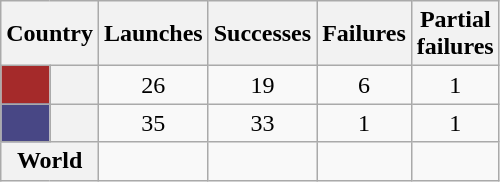<table class="wikitable sortable" style="text-align:center;">
<tr>
<th scope=col colspan=2>Country</th>
<th scope=col>Launches</th>
<th scope=col>Successes</th>
<th scope=col>Failures</th>
<th scope=col>Partial<br>failures</th>
</tr>
<tr>
<th scope=row style="background:brown;"></th>
<th style="text-align:left;"></th>
<td>26</td>
<td>19</td>
<td>6</td>
<td>1</td>
</tr>
<tr>
<th scope=row style="background:#484785;"></th>
<th style="text-align:left;"></th>
<td>35</td>
<td>33</td>
<td>1</td>
<td>1</td>
</tr>
<tr>
<th colspan="2">World</th>
<td></td>
<td></td>
<td></td>
<td></td>
</tr>
</table>
